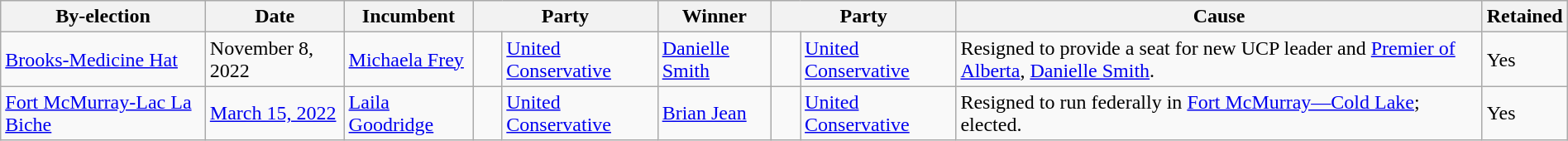<table class=wikitable style="width:100%">
<tr>
<th>By-election</th>
<th>Date</th>
<th>Incumbent</th>
<th colspan=2>Party</th>
<th>Winner</th>
<th colspan=2>Party</th>
<th>Cause</th>
<th>Retained</th>
</tr>
<tr>
<td><a href='#'>Brooks-Medicine Hat</a></td>
<td>November 8, 2022</td>
<td><a href='#'>Michaela Frey</a></td>
<td>    </td>
<td><a href='#'>United Conservative</a></td>
<td><a href='#'>Danielle Smith</a></td>
<td>    </td>
<td><a href='#'>United Conservative</a></td>
<td>Resigned to provide a seat for new UCP leader and <a href='#'>Premier of Alberta</a>, <a href='#'>Danielle Smith</a>.</td>
<td>Yes</td>
</tr>
<tr>
<td><a href='#'>Fort McMurray-Lac La Biche</a></td>
<td><a href='#'>March 15, 2022</a></td>
<td><a href='#'>Laila Goodridge</a></td>
<td>    </td>
<td><a href='#'>United Conservative</a></td>
<td><a href='#'>Brian Jean</a></td>
<td>    </td>
<td><a href='#'>United Conservative</a></td>
<td>Resigned to run federally in <a href='#'>Fort McMurray—Cold Lake</a>; elected.</td>
<td>Yes</td>
</tr>
</table>
